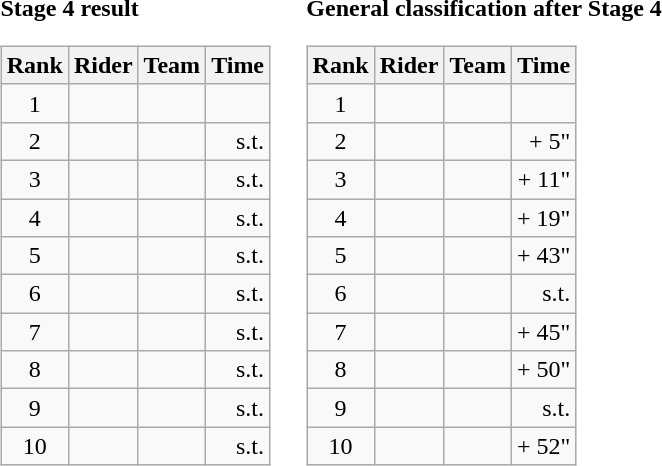<table>
<tr>
<td><strong>Stage 4 result</strong><br><table class="wikitable">
<tr>
<th scope="col">Rank</th>
<th scope="col">Rider</th>
<th scope="col">Team</th>
<th scope="col">Time</th>
</tr>
<tr>
<td style="text-align:center;">1</td>
<td></td>
<td></td>
<td style="text-align:right;"></td>
</tr>
<tr>
<td style="text-align:center;">2</td>
<td></td>
<td></td>
<td style="text-align:right;">s.t.</td>
</tr>
<tr>
<td style="text-align:center;">3</td>
<td></td>
<td></td>
<td style="text-align:right;">s.t.</td>
</tr>
<tr>
<td style="text-align:center;">4</td>
<td></td>
<td></td>
<td style="text-align:right;">s.t.</td>
</tr>
<tr>
<td style="text-align:center;">5</td>
<td></td>
<td></td>
<td style="text-align:right;">s.t.</td>
</tr>
<tr>
<td style="text-align:center;">6</td>
<td></td>
<td></td>
<td style="text-align:right;">s.t.</td>
</tr>
<tr>
<td style="text-align:center;">7</td>
<td></td>
<td></td>
<td style="text-align:right;">s.t.</td>
</tr>
<tr>
<td style="text-align:center;">8</td>
<td></td>
<td></td>
<td style="text-align:right;">s.t.</td>
</tr>
<tr>
<td style="text-align:center;">9</td>
<td></td>
<td></td>
<td style="text-align:right;">s.t.</td>
</tr>
<tr>
<td style="text-align:center;">10</td>
<td></td>
<td></td>
<td style="text-align:right;">s.t.</td>
</tr>
</table>
</td>
<td></td>
<td><strong>General classification after Stage 4</strong><br><table class="wikitable">
<tr>
<th scope="col">Rank</th>
<th scope="col">Rider</th>
<th scope="col">Team</th>
<th scope="col">Time</th>
</tr>
<tr>
<td style="text-align:center;">1</td>
<td>  </td>
<td></td>
<td style="text-align:right;"></td>
</tr>
<tr>
<td style="text-align:center;">2</td>
<td></td>
<td></td>
<td style="text-align:right;">+ 5"</td>
</tr>
<tr>
<td style="text-align:center;">3</td>
<td></td>
<td></td>
<td style="text-align:right;">+ 11"</td>
</tr>
<tr>
<td style="text-align:center;">4</td>
<td></td>
<td></td>
<td style="text-align:right;">+ 19"</td>
</tr>
<tr>
<td style="text-align:center;">5</td>
<td></td>
<td></td>
<td style="text-align:right;">+ 43"</td>
</tr>
<tr>
<td style="text-align:center;">6</td>
<td></td>
<td></td>
<td style="text-align:right;">s.t.</td>
</tr>
<tr>
<td style="text-align:center;">7</td>
<td></td>
<td></td>
<td style="text-align:right;">+ 45"</td>
</tr>
<tr>
<td style="text-align:center;">8</td>
<td></td>
<td></td>
<td style="text-align:right;">+ 50"</td>
</tr>
<tr>
<td style="text-align:center;">9</td>
<td></td>
<td></td>
<td style="text-align:right;">s.t.</td>
</tr>
<tr>
<td style="text-align:center;">10</td>
<td></td>
<td></td>
<td style="text-align:right;">+ 52"</td>
</tr>
</table>
</td>
</tr>
</table>
